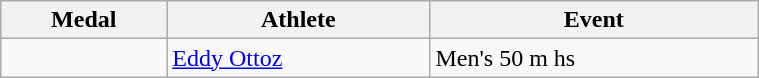<table class="wikitable" style="width:40%; font-size:100%; text-align:left;">
<tr>
<th>Medal</th>
<th>Athlete</th>
<th>Event</th>
</tr>
<tr>
<td align=center></td>
<td><a href='#'>Eddy Ottoz</a></td>
<td>Men's 50 m hs</td>
</tr>
</table>
